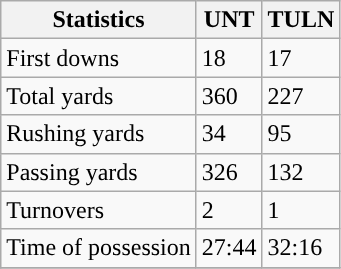<table class="wikitable" style="float: left;">
<tr>
<th>Statistics</th>
<th>UNT</th>
<th>TULN</th>
</tr>
<tr>
<td>First downs</td>
<td>18</td>
<td>17</td>
</tr>
<tr>
<td>Total yards</td>
<td>360</td>
<td>227</td>
</tr>
<tr>
<td>Rushing yards</td>
<td>34</td>
<td>95</td>
</tr>
<tr>
<td>Passing yards</td>
<td>326</td>
<td>132</td>
</tr>
<tr>
<td>Turnovers</td>
<td>2</td>
<td>1</td>
</tr>
<tr>
<td>Time of possession</td>
<td>27:44</td>
<td>32:16</td>
</tr>
<tr>
</tr>
</table>
